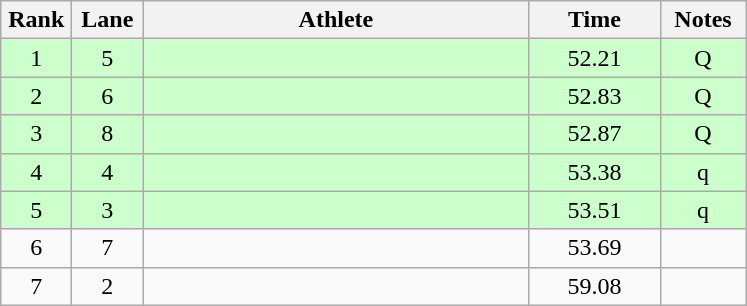<table class="wikitable sortable" style="text-align:center">
<tr>
<th width=40>Rank</th>
<th width=40>Lane</th>
<th width=250>Athlete</th>
<th width=80>Time</th>
<th width=50>Notes</th>
</tr>
<tr style="background:#cfc;">
<td>1</td>
<td>5</td>
<td align=left></td>
<td>52.21</td>
<td>Q</td>
</tr>
<tr style="background:#cfc;">
<td>2</td>
<td>6</td>
<td align=left></td>
<td>52.83</td>
<td>Q</td>
</tr>
<tr style="background:#cfc;">
<td>3</td>
<td>8</td>
<td align=left></td>
<td>52.87</td>
<td>Q</td>
</tr>
<tr style="background:#cfc;">
<td>4</td>
<td>4</td>
<td align=left></td>
<td>53.38</td>
<td>q</td>
</tr>
<tr style="background:#cfc;">
<td>5</td>
<td>3</td>
<td align=left></td>
<td>53.51</td>
<td>q</td>
</tr>
<tr>
<td>6</td>
<td>7</td>
<td align=left></td>
<td>53.69</td>
<td></td>
</tr>
<tr>
<td>7</td>
<td>2</td>
<td align=left></td>
<td>59.08</td>
<td></td>
</tr>
</table>
